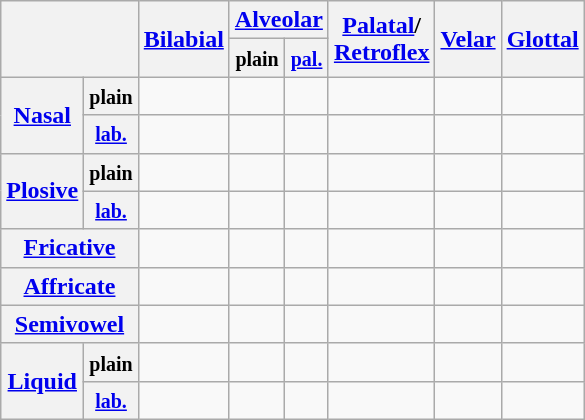<table class="wikitable" style="text-align: center">
<tr>
<th rowspan="2" colspan="2"></th>
<th rowspan="2"><a href='#'>Bilabial</a></th>
<th colspan="2"><a href='#'>Alveolar</a></th>
<th rowspan="2"><a href='#'>Palatal</a>/<br><a href='#'>Retroflex</a></th>
<th rowspan="2"><a href='#'>Velar</a></th>
<th rowspan="2"><a href='#'>Glottal</a></th>
</tr>
<tr>
<th><small>plain</small></th>
<th><small><a href='#'>pal.</a></small></th>
</tr>
<tr>
<th rowspan="2"><a href='#'>Nasal</a></th>
<th><small>plain</small></th>
<td></td>
<td></td>
<td></td>
<td></td>
<td></td>
<td></td>
</tr>
<tr>
<th><small><a href='#'>lab.</a></small></th>
<td></td>
<td></td>
<td></td>
<td></td>
<td></td>
<td></td>
</tr>
<tr>
<th rowspan="2"><a href='#'>Plosive</a></th>
<th><small>plain</small></th>
<td></td>
<td></td>
<td></td>
<td></td>
<td></td>
<td></td>
</tr>
<tr>
<th><small><a href='#'>lab.</a></small></th>
<td></td>
<td></td>
<td></td>
<td></td>
<td></td>
<td></td>
</tr>
<tr>
<th colspan="2"><a href='#'>Fricative</a></th>
<td></td>
<td></td>
<td></td>
<td></td>
<td></td>
<td></td>
</tr>
<tr>
<th colspan="2"><a href='#'>Affricate</a></th>
<td></td>
<td></td>
<td></td>
<td></td>
<td></td>
<td></td>
</tr>
<tr>
<th colspan="2"><a href='#'>Semivowel</a></th>
<td></td>
<td></td>
<td></td>
<td></td>
<td></td>
<td></td>
</tr>
<tr>
<th rowspan="2"><a href='#'>Liquid</a></th>
<th><small>plain</small></th>
<td></td>
<td></td>
<td></td>
<td></td>
<td></td>
<td></td>
</tr>
<tr>
<th><small><a href='#'>lab.</a></small></th>
<td></td>
<td></td>
<td></td>
<td></td>
<td></td>
<td></td>
</tr>
</table>
